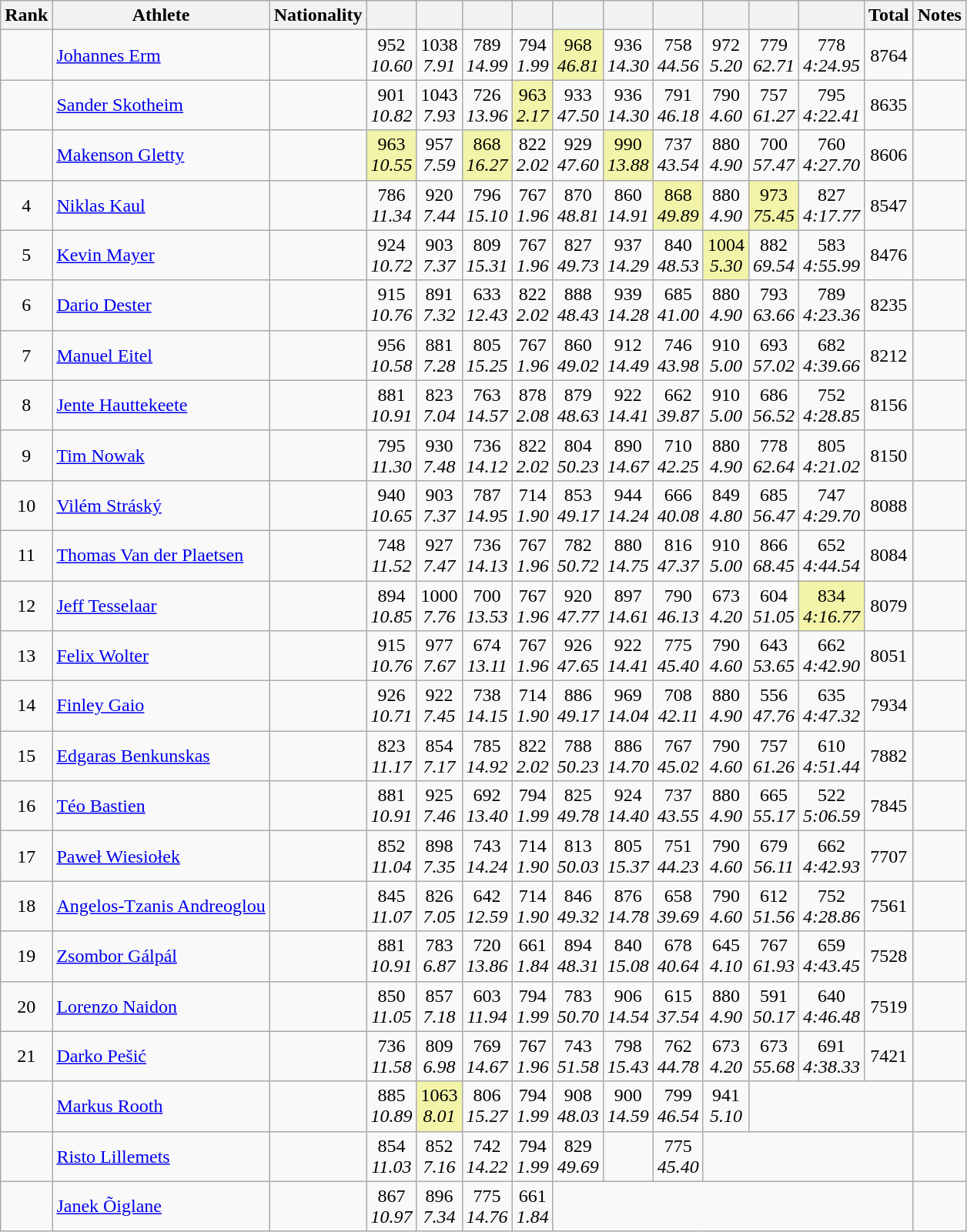<table class="wikitable sortable" style="text-align:center">
<tr>
<th data-sort-type="number">Rank</th>
<th>Athlete</th>
<th>Nationality</th>
<th></th>
<th></th>
<th></th>
<th></th>
<th></th>
<th></th>
<th></th>
<th></th>
<th></th>
<th></th>
<th>Total</th>
<th>Notes</th>
</tr>
<tr>
<td></td>
<td align="left"><a href='#'>Johannes Erm</a></td>
<td align="left"></td>
<td>952<br><em>10.60</em></td>
<td>1038<br><em>7.91</em></td>
<td>789<br><em>14.99</em></td>
<td>794<br><em>1.99</em></td>
<td bgcolor="#F2F5A9">968<br><em>46.81</em></td>
<td>936<br><em>14.30</em></td>
<td>758<br><em>44.56</em></td>
<td>972<br><em>5.20</em></td>
<td>779<br><em>62.71</em></td>
<td>778<br><em>4:24.95</em></td>
<td>8764</td>
<td></td>
</tr>
<tr>
<td></td>
<td align="left"><a href='#'>Sander Skotheim</a></td>
<td align="left"></td>
<td>901<br><em>10.82</em></td>
<td>1043<br><em>7.93</em></td>
<td>726<br><em>13.96</em></td>
<td bgcolor="#F2F5A9">963<br><em>2.17</em></td>
<td>933<br><em>47.50</em></td>
<td>936<br><em>14.30</em></td>
<td>791<br><em>46.18</em></td>
<td>790<br><em>4.60</em></td>
<td>757<br><em>61.27</em></td>
<td>795<br><em>4:22.41</em></td>
<td>8635</td>
<td></td>
</tr>
<tr>
<td></td>
<td align="left"><a href='#'>Makenson Gletty</a></td>
<td align="left"></td>
<td bgcolor="#F2F5A9">963<br><em>10.55</em></td>
<td>957<br><em>7.59</em></td>
<td bgcolor="#F2F5A9">868<br><em>16.27</em></td>
<td>822<br><em>2.02</em></td>
<td>929<br><em>47.60</em></td>
<td bgcolor="#F2F5A9">990<br><em>13.88</em></td>
<td>737<br><em>43.54</em></td>
<td>880<br><em>4.90</em></td>
<td>700<br><em>57.47</em></td>
<td>760<br><em>4:27.70</em></td>
<td>8606</td>
<td></td>
</tr>
<tr>
<td>4</td>
<td align="left"><a href='#'>Niklas Kaul</a></td>
<td align="left"></td>
<td>786<br><em>11.34</em></td>
<td>920<br><em>7.44</em></td>
<td>796<br><em>15.10</em></td>
<td>767<br><em>1.96</em></td>
<td>870<br><em>48.81</em></td>
<td>860<br><em>14.91</em></td>
<td bgcolor="#F2F5A9">868<br><em>49.89</em></td>
<td>880<br><em>4.90</em></td>
<td bgcolor="#F2F5A9">973<br><em>75.45</em></td>
<td>827<br><em>4:17.77</em></td>
<td>8547</td>
<td></td>
</tr>
<tr>
<td>5</td>
<td align="left"><a href='#'>Kevin Mayer</a></td>
<td align="left"></td>
<td>924<br><em>10.72</em></td>
<td>903<br><em>7.37</em></td>
<td>809<br><em>15.31</em></td>
<td>767<br><em>1.96</em></td>
<td>827<br><em>49.73</em></td>
<td>937<br><em>14.29</em></td>
<td>840<br><em>48.53</em></td>
<td bgcolor="#F2F5A9">1004<br><em>5.30</em></td>
<td>882<br><em>69.54</em></td>
<td>583<br><em>4:55.99</em></td>
<td>8476</td>
<td></td>
</tr>
<tr>
<td>6</td>
<td align="left"><a href='#'>Dario Dester</a></td>
<td align="left"></td>
<td>915<br><em>10.76</em></td>
<td>891<br><em>7.32</em></td>
<td>633<br><em>12.43</em></td>
<td>822<br><em>2.02</em></td>
<td>888<br><em>48.43</em></td>
<td>939<br><em>14.28</em></td>
<td>685<br><em>41.00</em></td>
<td>880<br><em>4.90</em></td>
<td>793<br><em>63.66</em></td>
<td>789<br><em>4:23.36</em></td>
<td>8235</td>
<td></td>
</tr>
<tr>
<td>7</td>
<td align="left"><a href='#'>Manuel Eitel</a></td>
<td align="left"></td>
<td>956<br><em>10.58</em></td>
<td>881<br><em>7.28</em></td>
<td>805<br><em>15.25</em></td>
<td>767<br><em>1.96</em></td>
<td>860<br><em>49.02</em></td>
<td>912<br><em>14.49</em></td>
<td>746<br><em>43.98</em></td>
<td>910<br><em>5.00</em></td>
<td>693<br><em>57.02</em></td>
<td>682<br><em>4:39.66</em></td>
<td>8212</td>
<td></td>
</tr>
<tr>
<td>8</td>
<td align="left"><a href='#'>Jente Hauttekeete</a></td>
<td align="left"></td>
<td>881<br><em>10.91</em></td>
<td>823<br><em>7.04</em></td>
<td>763<br><em>14.57</em></td>
<td>878<br><em>2.08</em></td>
<td>879<br><em>48.63</em></td>
<td>922<br><em>14.41</em></td>
<td>662<br><em>39.87</em></td>
<td>910<br><em>5.00</em></td>
<td>686<br><em>56.52</em></td>
<td>752<br><em>4:28.85</em></td>
<td>8156</td>
<td></td>
</tr>
<tr>
<td>9</td>
<td align="left"><a href='#'>Tim Nowak</a></td>
<td align="left"></td>
<td>795<br><em>11.30</em></td>
<td>930<br><em>7.48</em></td>
<td>736<br><em>14.12</em></td>
<td>822<br><em>2.02</em></td>
<td>804<br><em>50.23</em></td>
<td>890<br><em>14.67</em></td>
<td>710<br><em>42.25</em></td>
<td>880<br><em>4.90</em></td>
<td>778<br><em>62.64</em></td>
<td>805<br><em>4:21.02</em></td>
<td>8150</td>
<td></td>
</tr>
<tr>
<td>10</td>
<td align="left"><a href='#'>Vilém Stráský</a></td>
<td align="left"></td>
<td>940<br><em>10.65</em></td>
<td>903<br><em>7.37</em></td>
<td>787<br><em>14.95</em></td>
<td>714<br><em>1.90</em></td>
<td>853<br><em>49.17</em></td>
<td>944<br><em>14.24</em></td>
<td>666<br><em>40.08</em></td>
<td>849<br><em>4.80</em></td>
<td>685<br><em>56.47</em></td>
<td>747<br><em>4:29.70</em></td>
<td>8088</td>
<td></td>
</tr>
<tr>
<td>11</td>
<td align="left"><a href='#'>Thomas Van der Plaetsen</a></td>
<td align="left"></td>
<td>748<br><em>11.52</em></td>
<td>927<br><em>7.47</em></td>
<td>736<br><em>14.13</em></td>
<td>767<br><em>1.96</em></td>
<td>782<br><em>50.72</em></td>
<td>880<br><em>14.75</em></td>
<td>816<br><em>47.37</em></td>
<td>910<br><em>5.00</em></td>
<td>866<br><em>68.45</em></td>
<td>652<br><em>4:44.54</em></td>
<td>8084</td>
<td></td>
</tr>
<tr>
<td>12</td>
<td align="left"><a href='#'>Jeff Tesselaar</a></td>
<td align="left"></td>
<td>894<br><em>10.85</em></td>
<td>1000<br><em>7.76</em></td>
<td>700<br><em>13.53</em></td>
<td>767<br><em>1.96</em></td>
<td>920<br><em>47.77</em></td>
<td>897<br><em>14.61</em></td>
<td>790<br><em>46.13</em></td>
<td>673<br><em>4.20</em></td>
<td>604<br><em>51.05</em></td>
<td bgcolor="#F2F5A9">834<br><em>4:16.77</em></td>
<td>8079</td>
<td></td>
</tr>
<tr>
<td>13</td>
<td align="left"><a href='#'>Felix Wolter</a></td>
<td align="left"></td>
<td>915<br><em>10.76</em></td>
<td>977<br><em>7.67</em></td>
<td>674<br><em>13.11</em></td>
<td>767<br><em>1.96</em></td>
<td>926<br><em>47.65</em></td>
<td>922<br><em>14.41</em></td>
<td>775<br><em>45.40</em></td>
<td>790<br><em>4.60</em></td>
<td>643<br><em>53.65</em></td>
<td>662<br><em>4:42.90</em></td>
<td>8051</td>
<td></td>
</tr>
<tr>
<td>14</td>
<td align="left"><a href='#'>Finley Gaio</a></td>
<td align="left"></td>
<td>926<br><em>10.71</em></td>
<td>922<br><em>7.45</em></td>
<td>738<br><em>14.15</em></td>
<td>714<br><em>1.90</em></td>
<td>886<br><em>49.17</em></td>
<td>969<br><em>14.04</em></td>
<td>708<br><em>42.11</em></td>
<td>880<br><em>4.90</em></td>
<td>556<br><em>47.76</em></td>
<td>635<br><em>4:47.32</em></td>
<td>7934</td>
<td></td>
</tr>
<tr>
<td>15</td>
<td align="left"><a href='#'>Edgaras Benkunskas</a></td>
<td align="left"></td>
<td>823<br><em>11.17</em></td>
<td>854<br><em>7.17</em></td>
<td>785<br><em>14.92</em></td>
<td>822<br><em>2.02</em></td>
<td>788<br><em>50.23</em></td>
<td>886<br><em>14.70</em></td>
<td>767<br><em>45.02</em></td>
<td>790<br><em>4.60</em></td>
<td>757<br><em>61.26</em></td>
<td>610<br><em>4:51.44</em></td>
<td>7882</td>
<td></td>
</tr>
<tr>
<td>16</td>
<td align="left"><a href='#'>Téo Bastien</a></td>
<td align="left"></td>
<td>881<br><em>10.91</em></td>
<td>925<br><em>7.46</em></td>
<td>692<br><em>13.40</em></td>
<td>794<br><em>1.99</em></td>
<td>825<br><em>49.78</em></td>
<td>924<br><em>14.40</em></td>
<td>737<br><em>43.55</em></td>
<td>880<br><em>4.90</em></td>
<td>665<br><em>55.17</em></td>
<td>522<br><em>5:06.59</em></td>
<td>7845</td>
<td></td>
</tr>
<tr>
<td>17</td>
<td align="left"><a href='#'>Paweł Wiesiołek</a></td>
<td align="left"></td>
<td>852<br><em>11.04</em></td>
<td>898<br><em>7.35</em></td>
<td>743<br><em>14.24</em></td>
<td>714<br><em>1.90</em></td>
<td>813<br><em>50.03</em></td>
<td>805<br><em>15.37</em></td>
<td>751<br><em>44.23</em></td>
<td>790<br><em>4.60</em></td>
<td>679<br><em>56.11</em></td>
<td>662<br><em>4:42.93</em></td>
<td>7707</td>
<td></td>
</tr>
<tr>
<td>18</td>
<td align="left"><a href='#'>Angelos-Tzanis Andreoglou</a></td>
<td align="left"></td>
<td>845<br><em>11.07</em></td>
<td>826<br><em>7.05</em></td>
<td>642<br><em>12.59</em></td>
<td>714<br><em>1.90</em></td>
<td>846<br><em>49.32</em></td>
<td>876<br><em>14.78</em></td>
<td>658<br><em>39.69</em></td>
<td>790<br><em>4.60</em></td>
<td>612<br><em>51.56</em></td>
<td>752<br><em>4:28.86</em></td>
<td>7561</td>
<td></td>
</tr>
<tr>
<td>19</td>
<td align="left"><a href='#'>Zsombor Gálpál</a></td>
<td align="left"></td>
<td>881<br><em>10.91</em></td>
<td>783<br><em>6.87</em></td>
<td>720<br><em>13.86</em></td>
<td>661<br><em>1.84</em></td>
<td>894<br><em>48.31</em></td>
<td>840<br><em>15.08</em></td>
<td>678<br><em>40.64</em></td>
<td>645<br><em>4.10</em></td>
<td>767<br><em>61.93</em></td>
<td>659<br><em>4:43.45</em></td>
<td>7528</td>
<td></td>
</tr>
<tr>
<td>20</td>
<td align="left"><a href='#'>Lorenzo Naidon</a></td>
<td align="left"></td>
<td>850<br><em>11.05</em></td>
<td>857<br><em>7.18</em></td>
<td>603<br><em>11.94</em></td>
<td>794<br><em>1.99</em></td>
<td>783<br><em>50.70</em></td>
<td>906<br><em>14.54</em></td>
<td>615<br><em>37.54</em></td>
<td>880<br><em>4.90</em></td>
<td>591<br><em>50.17</em></td>
<td>640<br><em>4:46.48</em></td>
<td>7519</td>
<td></td>
</tr>
<tr>
<td>21</td>
<td align="left"><a href='#'>Darko Pešić</a></td>
<td align="left"></td>
<td>736<br><em>11.58</em></td>
<td>809<br><em>6.98</em></td>
<td>769<br><em>14.67</em></td>
<td>767<br><em>1.96</em></td>
<td>743<br><em>51.58</em></td>
<td>798<br><em>15.43</em></td>
<td>762<br><em>44.78</em></td>
<td>673<br><em>4.20</em></td>
<td>673<br><em>55.68</em></td>
<td>691<br><em>4:38.33</em></td>
<td>7421</td>
<td></td>
</tr>
<tr>
<td></td>
<td align="left"><a href='#'>Markus Rooth</a></td>
<td align="left"></td>
<td>885<br><em>10.89</em></td>
<td bgcolor="#F2F5A9">1063<br><em>8.01</em></td>
<td>806<br><em>15.27</em></td>
<td>794<br><em>1.99</em></td>
<td>908<br><em>48.03</em></td>
<td>900<br><em>14.59</em></td>
<td>799<br><em>46.54</em></td>
<td>941<br><em>5.10</em></td>
<td colspan="3"></td>
<td></td>
</tr>
<tr>
<td></td>
<td align="left"><a href='#'>Risto Lillemets</a></td>
<td align="left"></td>
<td>854<br><em>11.03</em></td>
<td>852<br><em>7.16</em></td>
<td>742<br><em>14.22</em></td>
<td>794<br><em>1.99</em></td>
<td>829<br><em>49.69</em></td>
<td></td>
<td>775<br><em>45.40</em></td>
<td colspan="4"></td>
<td></td>
</tr>
<tr>
<td></td>
<td align="left"><a href='#'>Janek Õiglane</a></td>
<td align="left"></td>
<td>867<br><em>10.97</em></td>
<td>896<br><em>7.34</em></td>
<td>775<br><em>14.76</em></td>
<td>661<br><em>1.84</em></td>
<td colspan="7"></td>
<td></td>
</tr>
</table>
